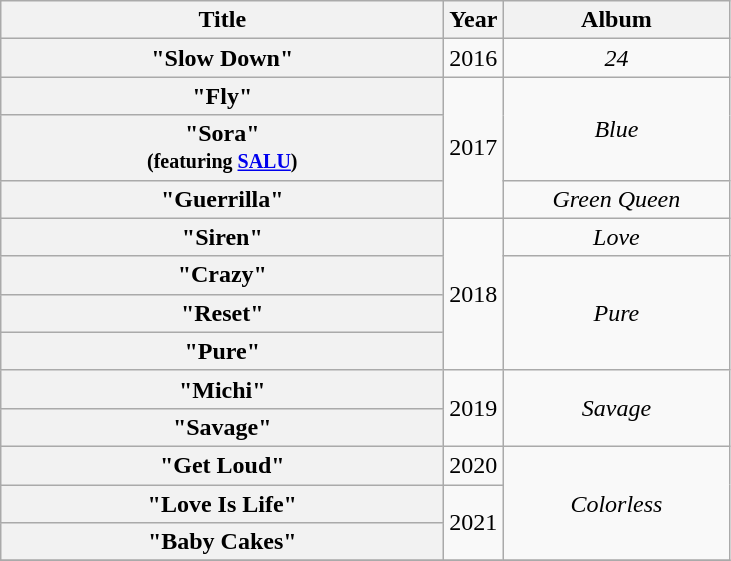<table class="wikitable plainrowheaders" style="text-align:center;">
<tr>
<th scope="col" style="width:18em;">Title</th>
<th scope="col">Year</th>
<th scope="col" style="width:9em;">Album</th>
</tr>
<tr>
<th scope="row">"Slow Down"</th>
<td>2016</td>
<td><em>24</em></td>
</tr>
<tr>
<th scope="row">"Fly"</th>
<td rowspan="3">2017</td>
<td rowspan="2"><em>Blue</em></td>
</tr>
<tr>
<th scope="row">"Sora"<br><small>(featuring <a href='#'>SALU</a>)</small></th>
</tr>
<tr>
<th scope="row">"Guerrilla"<br></th>
<td><em>Green Queen</em></td>
</tr>
<tr>
<th scope="row">"Siren"</th>
<td rowspan="4">2018</td>
<td><em>Love</em></td>
</tr>
<tr>
<th scope="row">"Crazy"</th>
<td rowspan="3"><em>Pure</em></td>
</tr>
<tr>
<th scope="row">"Reset"</th>
</tr>
<tr>
<th scope="row">"Pure"</th>
</tr>
<tr>
<th scope="row">"Michi"</th>
<td rowspan="2">2019</td>
<td rowspan="2"><em>Savage</em></td>
</tr>
<tr>
<th scope="row">"Savage"</th>
</tr>
<tr>
<th scope="row">"Get Loud"</th>
<td>2020</td>
<td rowspan="3"><em>Colorless</em></td>
</tr>
<tr>
<th scope="row">"Love Is Life"</th>
<td rowspan="2">2021</td>
</tr>
<tr>
<th scope="row">"Baby Cakes"</th>
</tr>
<tr>
</tr>
</table>
